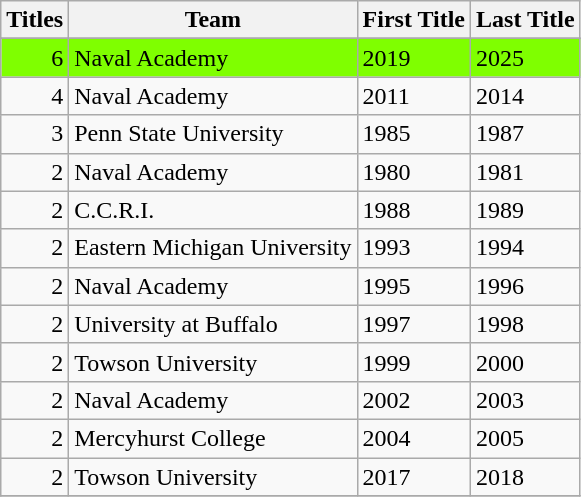<table class="wikitable">
<tr>
<th>Titles</th>
<th>Team</th>
<th>First Title</th>
<th>Last Title</th>
</tr>
<tr>
</tr>
<tr style="background:chartreuse;">
<td style="text-align: right;">6</td>
<td>Naval Academy</td>
<td>2019</td>
<td>2025</td>
</tr>
<tr>
<td style="text-align: right;">4</td>
<td>Naval Academy</td>
<td>2011</td>
<td>2014</td>
</tr>
<tr>
<td style="text-align: right;">3</td>
<td>Penn State University</td>
<td>1985</td>
<td>1987</td>
</tr>
<tr>
<td style="text-align: right;">2</td>
<td>Naval Academy</td>
<td>1980</td>
<td>1981</td>
</tr>
<tr>
<td style="text-align: right;">2</td>
<td>C.C.R.I.</td>
<td>1988</td>
<td>1989</td>
</tr>
<tr>
<td style="text-align: right;">2</td>
<td>Eastern Michigan University</td>
<td>1993</td>
<td>1994</td>
</tr>
<tr>
<td style="text-align: right;">2</td>
<td>Naval Academy</td>
<td>1995</td>
<td>1996</td>
</tr>
<tr>
<td style="text-align: right;">2</td>
<td>University at Buffalo</td>
<td>1997</td>
<td>1998</td>
</tr>
<tr>
<td style="text-align: right;">2</td>
<td>Towson University</td>
<td>1999</td>
<td>2000</td>
</tr>
<tr>
<td style="text-align: right;">2</td>
<td>Naval Academy</td>
<td>2002</td>
<td>2003</td>
</tr>
<tr>
<td style="text-align: right;">2</td>
<td>Mercyhurst College</td>
<td>2004</td>
<td>2005</td>
</tr>
<tr>
<td style="text-align: right;">2</td>
<td>Towson University</td>
<td>2017</td>
<td>2018</td>
</tr>
<tr>
</tr>
</table>
